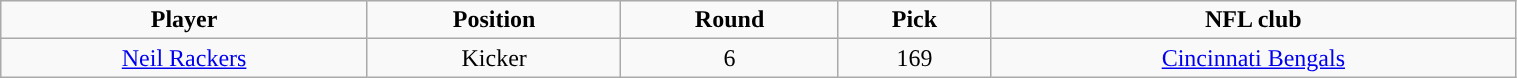<table class="wikitable" width="80%">
<tr align="center">
<td><strong>Player</strong></td>
<td><strong>Position</strong></td>
<td><strong>Round</strong></td>
<td><strong>Pick</strong></td>
<td><strong>NFL club</strong></td>
</tr>
<tr align="center" bgcolor="">
<td><a href='#'>Neil Rackers</a></td>
<td>Kicker</td>
<td>6</td>
<td>169</td>
<td><a href='#'>Cincinnati Bengals</a></td>
</tr>
</table>
